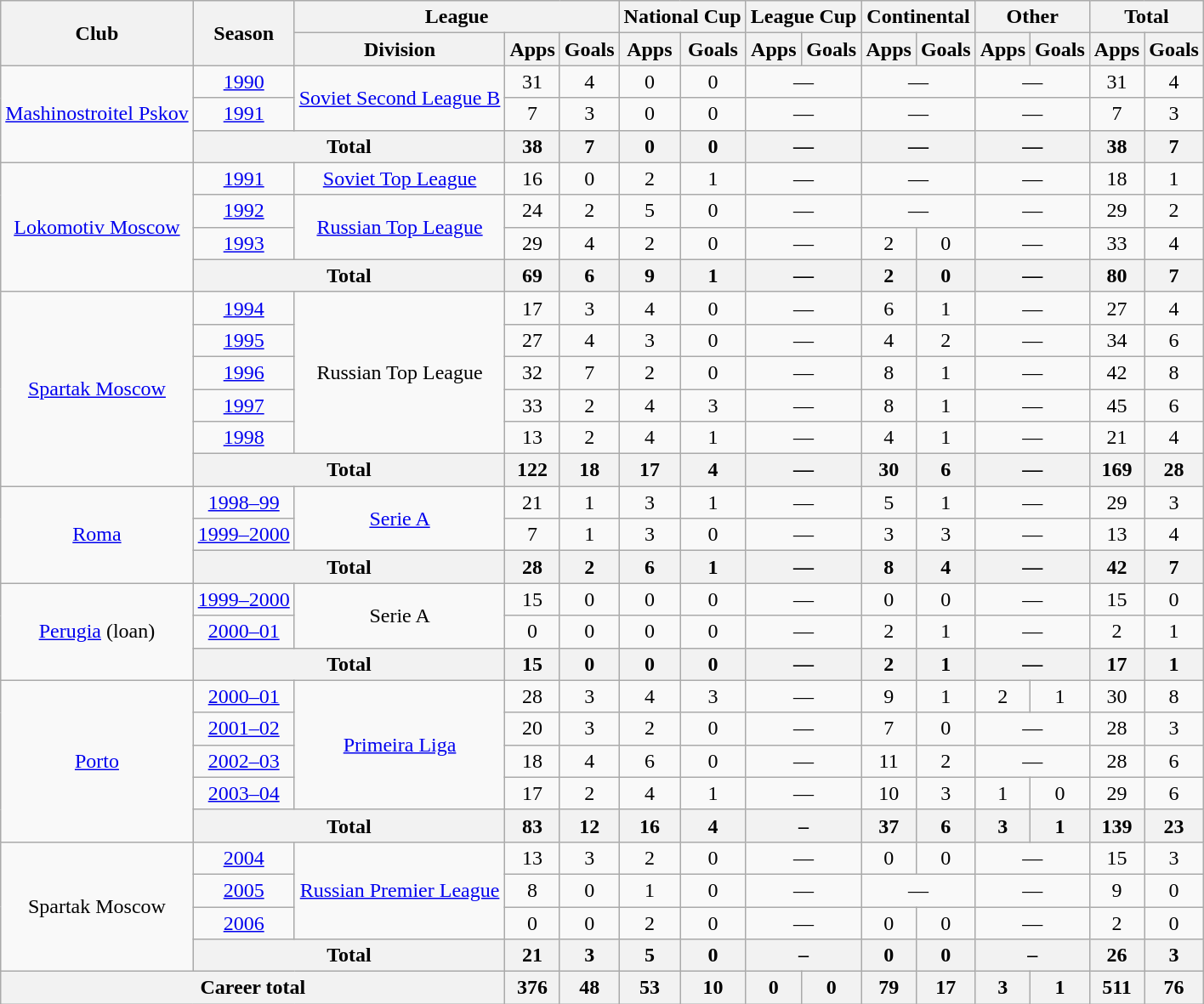<table class="wikitable" style="text-align: center">
<tr>
<th rowspan="2">Club</th>
<th rowspan="2">Season</th>
<th colspan="3">League</th>
<th colspan="2">National Cup</th>
<th colspan="2">League Cup</th>
<th colspan="2">Continental</th>
<th colspan="2">Other</th>
<th colspan="2">Total</th>
</tr>
<tr>
<th>Division</th>
<th>Apps</th>
<th>Goals</th>
<th>Apps</th>
<th>Goals</th>
<th>Apps</th>
<th>Goals</th>
<th>Apps</th>
<th>Goals</th>
<th>Apps</th>
<th>Goals</th>
<th>Apps</th>
<th>Goals</th>
</tr>
<tr>
<td rowspan="3"><a href='#'>Mashinostroitel Pskov</a></td>
<td><a href='#'>1990</a></td>
<td rowspan="2"><a href='#'>Soviet Second League B</a></td>
<td>31</td>
<td>4</td>
<td>0</td>
<td>0</td>
<td colspan="2">—</td>
<td colspan="2">—</td>
<td colspan="2">—</td>
<td>31</td>
<td>4</td>
</tr>
<tr>
<td><a href='#'>1991</a></td>
<td>7</td>
<td>3</td>
<td>0</td>
<td>0</td>
<td colspan="2">—</td>
<td colspan="2">—</td>
<td colspan="2">—</td>
<td>7</td>
<td>3</td>
</tr>
<tr>
<th colspan="2">Total</th>
<th>38</th>
<th>7</th>
<th>0</th>
<th>0</th>
<th colspan="2">—</th>
<th colspan="2">—</th>
<th colspan="2">—</th>
<th>38</th>
<th>7</th>
</tr>
<tr>
<td rowspan="4"><a href='#'>Lokomotiv Moscow</a></td>
<td><a href='#'>1991</a></td>
<td><a href='#'>Soviet Top League</a></td>
<td>16</td>
<td>0</td>
<td>2</td>
<td>1</td>
<td colspan="2">—</td>
<td colspan="2">—</td>
<td colspan="2">—</td>
<td>18</td>
<td>1</td>
</tr>
<tr>
<td><a href='#'>1992</a></td>
<td rowspan="2"><a href='#'>Russian Top League</a></td>
<td>24</td>
<td>2</td>
<td>5</td>
<td>0</td>
<td colspan="2">—</td>
<td colspan="2">—</td>
<td colspan="2">—</td>
<td>29</td>
<td>2</td>
</tr>
<tr>
<td><a href='#'>1993</a></td>
<td>29</td>
<td>4</td>
<td>2</td>
<td>0</td>
<td colspan="2">—</td>
<td>2</td>
<td>0</td>
<td colspan="2">—</td>
<td>33</td>
<td>4</td>
</tr>
<tr>
<th colspan="2">Total</th>
<th>69</th>
<th>6</th>
<th>9</th>
<th>1</th>
<th colspan="2">—</th>
<th>2</th>
<th>0</th>
<th colspan="2">—</th>
<th>80</th>
<th>7</th>
</tr>
<tr>
<td rowspan="6"><a href='#'>Spartak Moscow</a></td>
<td><a href='#'>1994</a></td>
<td rowspan="5">Russian Top League</td>
<td>17</td>
<td>3</td>
<td>4</td>
<td>0</td>
<td colspan="2">—</td>
<td>6</td>
<td>1</td>
<td colspan="2">—</td>
<td>27</td>
<td>4</td>
</tr>
<tr>
<td><a href='#'>1995</a></td>
<td>27</td>
<td>4</td>
<td>3</td>
<td>0</td>
<td colspan="2">—</td>
<td>4</td>
<td>2</td>
<td colspan="2">—</td>
<td>34</td>
<td>6</td>
</tr>
<tr>
<td><a href='#'>1996</a></td>
<td>32</td>
<td>7</td>
<td>2</td>
<td>0</td>
<td colspan="2">—</td>
<td>8</td>
<td>1</td>
<td colspan="2">—</td>
<td>42</td>
<td>8</td>
</tr>
<tr>
<td><a href='#'>1997</a></td>
<td>33</td>
<td>2</td>
<td>4</td>
<td>3</td>
<td colspan="2">—</td>
<td>8</td>
<td>1</td>
<td colspan="2">—</td>
<td>45</td>
<td>6</td>
</tr>
<tr>
<td><a href='#'>1998</a></td>
<td>13</td>
<td>2</td>
<td>4</td>
<td>1</td>
<td colspan="2">—</td>
<td>4</td>
<td>1</td>
<td colspan="2">—</td>
<td>21</td>
<td>4</td>
</tr>
<tr>
<th colspan="2">Total</th>
<th>122</th>
<th>18</th>
<th>17</th>
<th>4</th>
<th colspan="2">—</th>
<th>30</th>
<th>6</th>
<th colspan="2">—</th>
<th>169</th>
<th>28</th>
</tr>
<tr>
<td rowspan="3"><a href='#'>Roma</a></td>
<td><a href='#'>1998–99</a></td>
<td rowspan="2"><a href='#'>Serie A</a></td>
<td>21</td>
<td>1</td>
<td>3</td>
<td>1</td>
<td colspan="2">—</td>
<td>5</td>
<td>1</td>
<td colspan="2">—</td>
<td>29</td>
<td>3</td>
</tr>
<tr>
<td><a href='#'>1999–2000</a></td>
<td>7</td>
<td>1</td>
<td>3</td>
<td>0</td>
<td colspan="2">—</td>
<td>3</td>
<td>3</td>
<td colspan="2">—</td>
<td>13</td>
<td>4</td>
</tr>
<tr>
<th colspan="2">Total</th>
<th>28</th>
<th>2</th>
<th>6</th>
<th>1</th>
<th colspan="2">—</th>
<th>8</th>
<th>4</th>
<th colspan="2">—</th>
<th>42</th>
<th>7</th>
</tr>
<tr>
<td rowspan="3"><a href='#'>Perugia</a> (loan)</td>
<td><a href='#'>1999–2000</a></td>
<td rowspan="2">Serie A</td>
<td>15</td>
<td>0</td>
<td>0</td>
<td>0</td>
<td colspan="2">—</td>
<td>0</td>
<td>0</td>
<td colspan="2">—</td>
<td>15</td>
<td>0</td>
</tr>
<tr>
<td><a href='#'>2000–01</a></td>
<td>0</td>
<td>0</td>
<td>0</td>
<td>0</td>
<td colspan="2">—</td>
<td>2</td>
<td>1</td>
<td colspan="2">—</td>
<td>2</td>
<td>1</td>
</tr>
<tr>
<th colspan="2">Total</th>
<th>15</th>
<th>0</th>
<th>0</th>
<th>0</th>
<th colspan="2">—</th>
<th>2</th>
<th>1</th>
<th colspan="2">—</th>
<th>17</th>
<th>1</th>
</tr>
<tr>
<td rowspan="5"><a href='#'>Porto</a></td>
<td><a href='#'>2000–01</a></td>
<td rowspan="4"><a href='#'>Primeira Liga</a></td>
<td>28</td>
<td>3</td>
<td>4</td>
<td>3</td>
<td colspan="2">—</td>
<td>9</td>
<td>1</td>
<td>2</td>
<td>1</td>
<td>30</td>
<td>8</td>
</tr>
<tr>
<td><a href='#'>2001–02</a></td>
<td>20</td>
<td>3</td>
<td>2</td>
<td>0</td>
<td colspan="2">—</td>
<td>7</td>
<td>0</td>
<td colspan="2">—</td>
<td>28</td>
<td>3</td>
</tr>
<tr>
<td><a href='#'>2002–03</a></td>
<td>18</td>
<td>4</td>
<td>6</td>
<td>0</td>
<td colspan="2">—</td>
<td>11</td>
<td>2</td>
<td colspan="2">—</td>
<td>28</td>
<td>6</td>
</tr>
<tr>
<td><a href='#'>2003–04</a></td>
<td>17</td>
<td>2</td>
<td>4</td>
<td>1</td>
<td colspan="2">—</td>
<td>10</td>
<td>3</td>
<td>1</td>
<td>0</td>
<td>29</td>
<td>6</td>
</tr>
<tr>
<th colspan="2">Total</th>
<th>83</th>
<th>12</th>
<th>16</th>
<th>4</th>
<th colspan="2">–</th>
<th>37</th>
<th>6</th>
<th>3</th>
<th>1</th>
<th>139</th>
<th>23</th>
</tr>
<tr>
<td rowspan="4">Spartak Moscow</td>
<td><a href='#'>2004</a></td>
<td rowspan="3"><a href='#'>Russian Premier League</a></td>
<td>13</td>
<td>3</td>
<td>2</td>
<td>0</td>
<td colspan="2">—</td>
<td>0</td>
<td>0</td>
<td colspan="2">—</td>
<td>15</td>
<td>3</td>
</tr>
<tr>
<td><a href='#'>2005</a></td>
<td>8</td>
<td>0</td>
<td>1</td>
<td>0</td>
<td colspan="2">—</td>
<td colspan="2">—</td>
<td colspan="2">—</td>
<td>9</td>
<td>0</td>
</tr>
<tr>
<td><a href='#'>2006</a></td>
<td>0</td>
<td>0</td>
<td>2</td>
<td>0</td>
<td colspan="2">—</td>
<td>0</td>
<td>0</td>
<td colspan="2">—</td>
<td>2</td>
<td>0</td>
</tr>
<tr>
<th colspan="2">Total</th>
<th>21</th>
<th>3</th>
<th>5</th>
<th>0</th>
<th colspan="2">–</th>
<th>0</th>
<th>0</th>
<th colspan="2">–</th>
<th>26</th>
<th>3</th>
</tr>
<tr>
<th colspan="3">Career total</th>
<th>376</th>
<th>48</th>
<th>53</th>
<th>10</th>
<th>0</th>
<th>0</th>
<th>79</th>
<th>17</th>
<th>3</th>
<th>1</th>
<th>511</th>
<th>76</th>
</tr>
</table>
